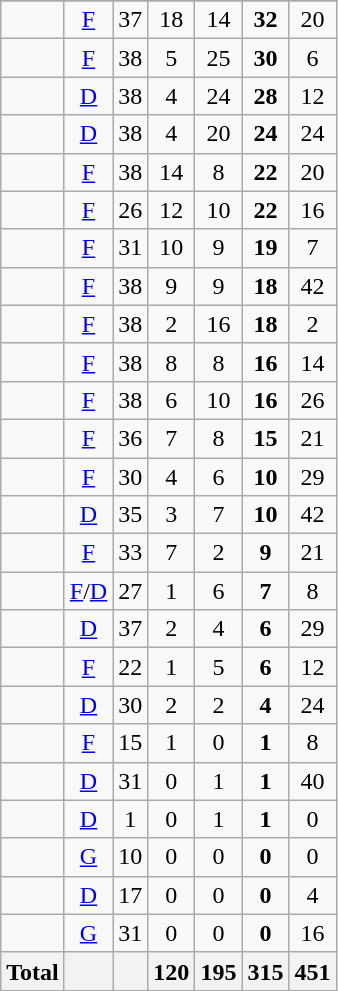<table class="wikitable sortable">
<tr align="center">
</tr>
<tr align="center" bgcolor="">
<td></td>
<td><a href='#'>F</a></td>
<td>37</td>
<td>18</td>
<td>14</td>
<td><strong>32</strong></td>
<td>20</td>
</tr>
<tr align="center" bgcolor="">
<td></td>
<td><a href='#'>F</a></td>
<td>38</td>
<td>5</td>
<td>25</td>
<td><strong>30</strong></td>
<td>6</td>
</tr>
<tr align="center" bgcolor="">
<td></td>
<td><a href='#'>D</a></td>
<td>38</td>
<td>4</td>
<td>24</td>
<td><strong>28</strong></td>
<td>12</td>
</tr>
<tr align="center" bgcolor="">
<td></td>
<td><a href='#'>D</a></td>
<td>38</td>
<td>4</td>
<td>20</td>
<td><strong>24</strong></td>
<td>24</td>
</tr>
<tr align="center" bgcolor="">
<td></td>
<td><a href='#'>F</a></td>
<td>38</td>
<td>14</td>
<td>8</td>
<td><strong>22</strong></td>
<td>20</td>
</tr>
<tr align="center" bgcolor="">
<td></td>
<td><a href='#'>F</a></td>
<td>26</td>
<td>12</td>
<td>10</td>
<td><strong>22</strong></td>
<td>16</td>
</tr>
<tr align="center" bgcolor="">
<td></td>
<td><a href='#'>F</a></td>
<td>31</td>
<td>10</td>
<td>9</td>
<td><strong>19</strong></td>
<td>7</td>
</tr>
<tr align="center" bgcolor="">
<td></td>
<td><a href='#'>F</a></td>
<td>38</td>
<td>9</td>
<td>9</td>
<td><strong>18</strong></td>
<td>42</td>
</tr>
<tr align="center" bgcolor="">
<td></td>
<td><a href='#'>F</a></td>
<td>38</td>
<td>2</td>
<td>16</td>
<td><strong>18</strong></td>
<td>2</td>
</tr>
<tr align="center" bgcolor="">
<td></td>
<td><a href='#'>F</a></td>
<td>38</td>
<td>8</td>
<td>8</td>
<td><strong>16</strong></td>
<td>14</td>
</tr>
<tr align="center" bgcolor="">
<td></td>
<td><a href='#'>F</a></td>
<td>38</td>
<td>6</td>
<td>10</td>
<td><strong>16</strong></td>
<td>26</td>
</tr>
<tr align="center" bgcolor="">
<td></td>
<td><a href='#'>F</a></td>
<td>36</td>
<td>7</td>
<td>8</td>
<td><strong>15</strong></td>
<td>21</td>
</tr>
<tr align="center" bgcolor="">
<td></td>
<td><a href='#'>F</a></td>
<td>30</td>
<td>4</td>
<td>6</td>
<td><strong>10</strong></td>
<td>29</td>
</tr>
<tr align="center" bgcolor="">
<td></td>
<td><a href='#'>D</a></td>
<td>35</td>
<td>3</td>
<td>7</td>
<td><strong>10</strong></td>
<td>42</td>
</tr>
<tr align="center" bgcolor="">
<td></td>
<td><a href='#'>F</a></td>
<td>33</td>
<td>7</td>
<td>2</td>
<td><strong>9</strong></td>
<td>21</td>
</tr>
<tr align="center" bgcolor="">
<td></td>
<td><a href='#'>F</a>/<a href='#'>D</a></td>
<td>27</td>
<td>1</td>
<td>6</td>
<td><strong>7</strong></td>
<td>8</td>
</tr>
<tr align="center" bgcolor="">
<td></td>
<td><a href='#'>D</a></td>
<td>37</td>
<td>2</td>
<td>4</td>
<td><strong>6</strong></td>
<td>29</td>
</tr>
<tr align="center" bgcolor="">
<td></td>
<td><a href='#'>F</a></td>
<td>22</td>
<td>1</td>
<td>5</td>
<td><strong>6</strong></td>
<td>12</td>
</tr>
<tr align="center" bgcolor="">
<td></td>
<td><a href='#'>D</a></td>
<td>30</td>
<td>2</td>
<td>2</td>
<td><strong>4</strong></td>
<td>24</td>
</tr>
<tr align="center" bgcolor="">
<td></td>
<td><a href='#'>F</a></td>
<td>15</td>
<td>1</td>
<td>0</td>
<td><strong>1</strong></td>
<td>8</td>
</tr>
<tr align="center" bgcolor="">
<td></td>
<td><a href='#'>D</a></td>
<td>31</td>
<td>0</td>
<td>1</td>
<td><strong>1</strong></td>
<td>40</td>
</tr>
<tr align="center" bgcolor="">
<td></td>
<td><a href='#'>D</a></td>
<td>1</td>
<td>0</td>
<td>1</td>
<td><strong>1</strong></td>
<td>0</td>
</tr>
<tr align="center" bgcolor="">
<td></td>
<td><a href='#'>G</a></td>
<td>10</td>
<td>0</td>
<td>0</td>
<td><strong>0</strong></td>
<td>0</td>
</tr>
<tr align="center" bgcolor="">
<td></td>
<td><a href='#'>D</a></td>
<td>17</td>
<td>0</td>
<td>0</td>
<td><strong>0</strong></td>
<td>4</td>
</tr>
<tr align="center" bgcolor="">
<td></td>
<td><a href='#'>G</a></td>
<td>31</td>
<td>0</td>
<td>0</td>
<td><strong>0</strong></td>
<td>16</td>
</tr>
<tr>
<th>Total</th>
<th></th>
<th></th>
<th>120</th>
<th>195</th>
<th>315</th>
<th>451</th>
</tr>
</table>
